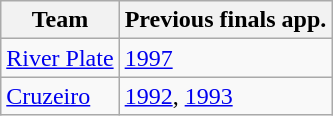<table class="wikitable">
<tr>
<th>Team</th>
<th>Previous finals app.</th>
</tr>
<tr>
<td> <a href='#'>River Plate</a></td>
<td><a href='#'>1997</a></td>
</tr>
<tr>
<td> <a href='#'>Cruzeiro</a></td>
<td><a href='#'>1992</a>, <a href='#'>1993</a></td>
</tr>
</table>
